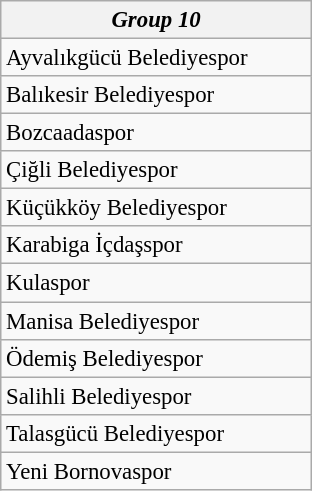<table class="wikitable collapsible collapsed" style="font-size:95%;">
<tr>
<th colspan="1" width="200"><em>Group 10</em></th>
</tr>
<tr>
<td>Ayvalıkgücü Belediyespor</td>
</tr>
<tr>
<td>Balıkesir Belediyespor</td>
</tr>
<tr>
<td>Bozcaadaspor</td>
</tr>
<tr>
<td>Çiğli Belediyespor</td>
</tr>
<tr>
<td>Küçükköy Belediyespor</td>
</tr>
<tr>
<td>Karabiga İçdaşspor</td>
</tr>
<tr>
<td>Kulaspor</td>
</tr>
<tr>
<td>Manisa Belediyespor</td>
</tr>
<tr>
<td>Ödemiş Belediyespor</td>
</tr>
<tr>
<td>Salihli Belediyespor</td>
</tr>
<tr>
<td>Talasgücü Belediyespor</td>
</tr>
<tr>
<td>Yeni Bornovaspor</td>
</tr>
</table>
